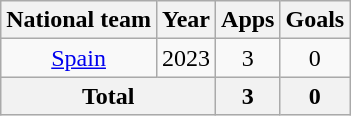<table class="wikitable" style="text-align:center">
<tr>
<th>National team</th>
<th>Year</th>
<th>Apps</th>
<th>Goals</th>
</tr>
<tr>
<td><a href='#'>Spain</a></td>
<td>2023</td>
<td>3</td>
<td>0</td>
</tr>
<tr>
<th colspan="2">Total</th>
<th>3</th>
<th>0</th>
</tr>
</table>
